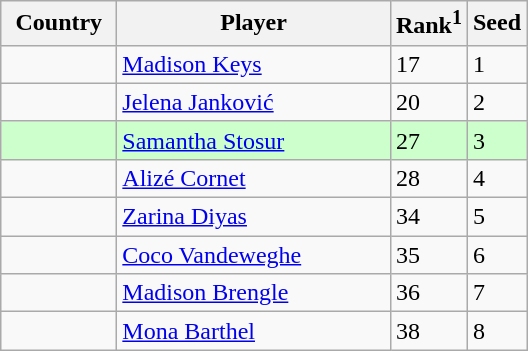<table class="sortable wikitable">
<tr>
<th width="70">Country</th>
<th width="175">Player</th>
<th>Rank<sup>1</sup></th>
<th>Seed</th>
</tr>
<tr>
<td></td>
<td><a href='#'>Madison Keys</a></td>
<td>17</td>
<td>1</td>
</tr>
<tr>
<td></td>
<td><a href='#'>Jelena Janković</a></td>
<td>20</td>
<td>2</td>
</tr>
<tr style="background:#cfc;">
<td></td>
<td><a href='#'>Samantha Stosur</a></td>
<td>27</td>
<td>3</td>
</tr>
<tr>
<td></td>
<td><a href='#'>Alizé Cornet</a></td>
<td>28</td>
<td>4</td>
</tr>
<tr>
<td></td>
<td><a href='#'>Zarina Diyas</a></td>
<td>34</td>
<td>5</td>
</tr>
<tr>
<td></td>
<td><a href='#'>Coco Vandeweghe</a></td>
<td>35</td>
<td>6</td>
</tr>
<tr>
<td></td>
<td><a href='#'>Madison Brengle</a></td>
<td>36</td>
<td>7</td>
</tr>
<tr>
<td></td>
<td><a href='#'>Mona Barthel</a></td>
<td>38</td>
<td>8</td>
</tr>
</table>
